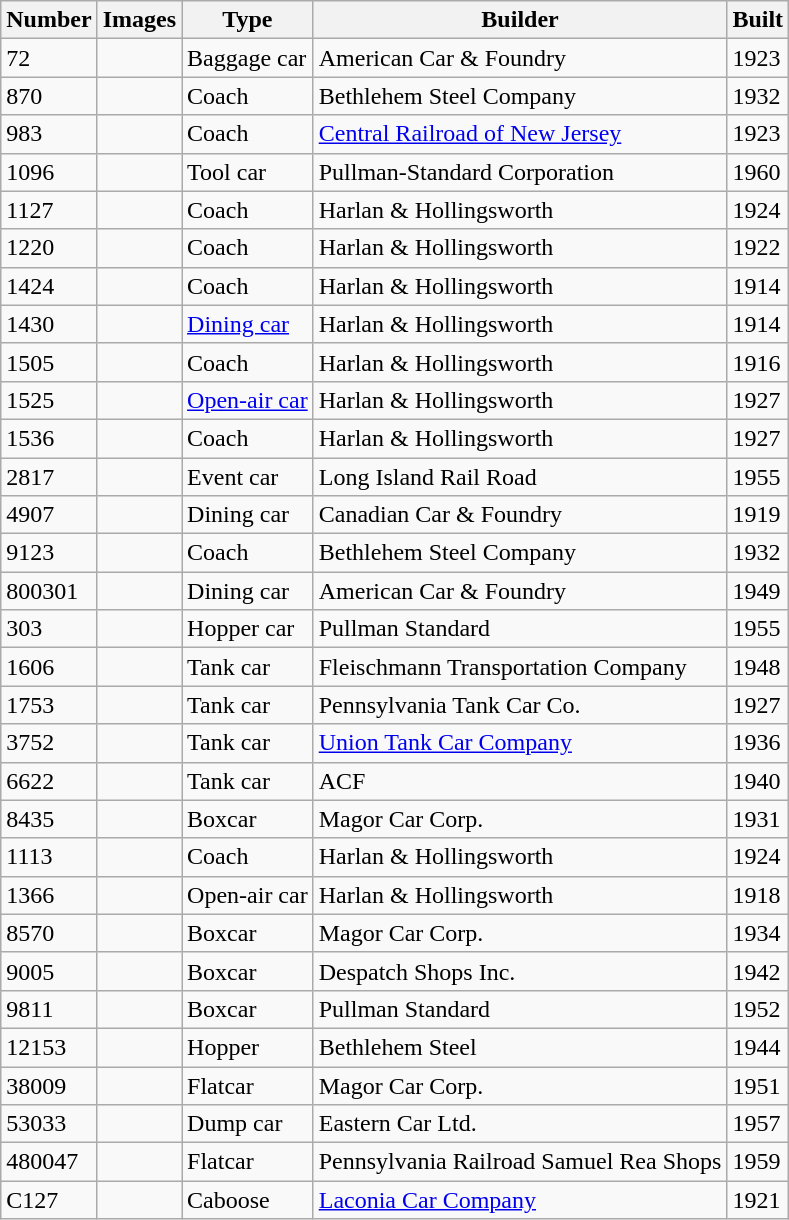<table class="wikitable">
<tr>
<th>Number</th>
<th>Images</th>
<th>Type</th>
<th>Builder</th>
<th>Built</th>
</tr>
<tr>
<td>72</td>
<td></td>
<td>Baggage car</td>
<td>American Car & Foundry</td>
<td>1923</td>
</tr>
<tr>
<td>870</td>
<td></td>
<td>Coach</td>
<td>Bethlehem Steel Company</td>
<td>1932</td>
</tr>
<tr>
<td>983</td>
<td></td>
<td>Coach</td>
<td><a href='#'>Central Railroad of New Jersey</a></td>
<td>1923</td>
</tr>
<tr>
<td>1096</td>
<td></td>
<td>Tool car</td>
<td>Pullman-Standard Corporation</td>
<td>1960</td>
</tr>
<tr>
<td>1127</td>
<td></td>
<td>Coach</td>
<td>Harlan & Hollingsworth</td>
<td>1924</td>
</tr>
<tr>
<td>1220</td>
<td></td>
<td>Coach</td>
<td>Harlan & Hollingsworth</td>
<td>1922</td>
</tr>
<tr>
<td>1424</td>
<td></td>
<td>Coach</td>
<td>Harlan & Hollingsworth</td>
<td>1914</td>
</tr>
<tr>
<td>1430</td>
<td></td>
<td><a href='#'>Dining car</a></td>
<td>Harlan & Hollingsworth</td>
<td>1914</td>
</tr>
<tr>
<td>1505</td>
<td></td>
<td>Coach</td>
<td>Harlan & Hollingsworth</td>
<td>1916</td>
</tr>
<tr>
<td>1525</td>
<td></td>
<td><a href='#'>Open-air car</a></td>
<td>Harlan & Hollingsworth</td>
<td>1927</td>
</tr>
<tr>
<td>1536</td>
<td></td>
<td>Coach</td>
<td>Harlan & Hollingsworth</td>
<td>1927</td>
</tr>
<tr>
<td>2817</td>
<td></td>
<td>Event car</td>
<td>Long Island Rail Road</td>
<td>1955</td>
</tr>
<tr>
<td>4907</td>
<td></td>
<td>Dining car</td>
<td>Canadian Car & Foundry</td>
<td>1919</td>
</tr>
<tr>
<td>9123</td>
<td></td>
<td>Coach</td>
<td>Bethlehem Steel Company</td>
<td>1932</td>
</tr>
<tr>
<td>800301</td>
<td></td>
<td>Dining car</td>
<td>American Car & Foundry</td>
<td>1949</td>
</tr>
<tr>
<td>303</td>
<td></td>
<td>Hopper car</td>
<td>Pullman Standard</td>
<td>1955</td>
</tr>
<tr>
<td>1606</td>
<td></td>
<td>Tank car</td>
<td>Fleischmann Transportation Company</td>
<td>1948</td>
</tr>
<tr>
<td>1753</td>
<td></td>
<td>Tank car</td>
<td>Pennsylvania Tank Car Co.</td>
<td>1927</td>
</tr>
<tr>
<td>3752</td>
<td></td>
<td>Tank car</td>
<td><a href='#'>Union Tank Car Company</a></td>
<td>1936</td>
</tr>
<tr>
<td>6622</td>
<td></td>
<td>Tank car</td>
<td>ACF</td>
<td>1940</td>
</tr>
<tr>
<td>8435</td>
<td></td>
<td>Boxcar</td>
<td>Magor Car Corp.</td>
<td>1931</td>
</tr>
<tr>
<td>1113</td>
<td></td>
<td>Coach</td>
<td>Harlan & Hollingsworth</td>
<td>1924</td>
</tr>
<tr>
<td>1366</td>
<td></td>
<td>Open-air car</td>
<td>Harlan & Hollingsworth</td>
<td>1918</td>
</tr>
<tr>
<td>8570</td>
<td></td>
<td>Boxcar</td>
<td>Magor Car Corp.</td>
<td>1934</td>
</tr>
<tr>
<td>9005</td>
<td></td>
<td>Boxcar</td>
<td>Despatch Shops Inc.</td>
<td>1942</td>
</tr>
<tr>
<td>9811</td>
<td></td>
<td>Boxcar</td>
<td>Pullman Standard</td>
<td>1952</td>
</tr>
<tr>
<td>12153</td>
<td></td>
<td>Hopper</td>
<td>Bethlehem Steel</td>
<td>1944</td>
</tr>
<tr>
<td>38009</td>
<td></td>
<td>Flatcar</td>
<td>Magor Car Corp.</td>
<td>1951</td>
</tr>
<tr>
<td>53033</td>
<td></td>
<td>Dump car</td>
<td>Eastern Car Ltd.</td>
<td>1957</td>
</tr>
<tr>
<td>480047</td>
<td></td>
<td>Flatcar</td>
<td>Pennsylvania Railroad Samuel Rea Shops</td>
<td>1959</td>
</tr>
<tr>
<td>C127</td>
<td></td>
<td>Caboose</td>
<td><a href='#'>Laconia Car Company</a></td>
<td>1921</td>
</tr>
</table>
